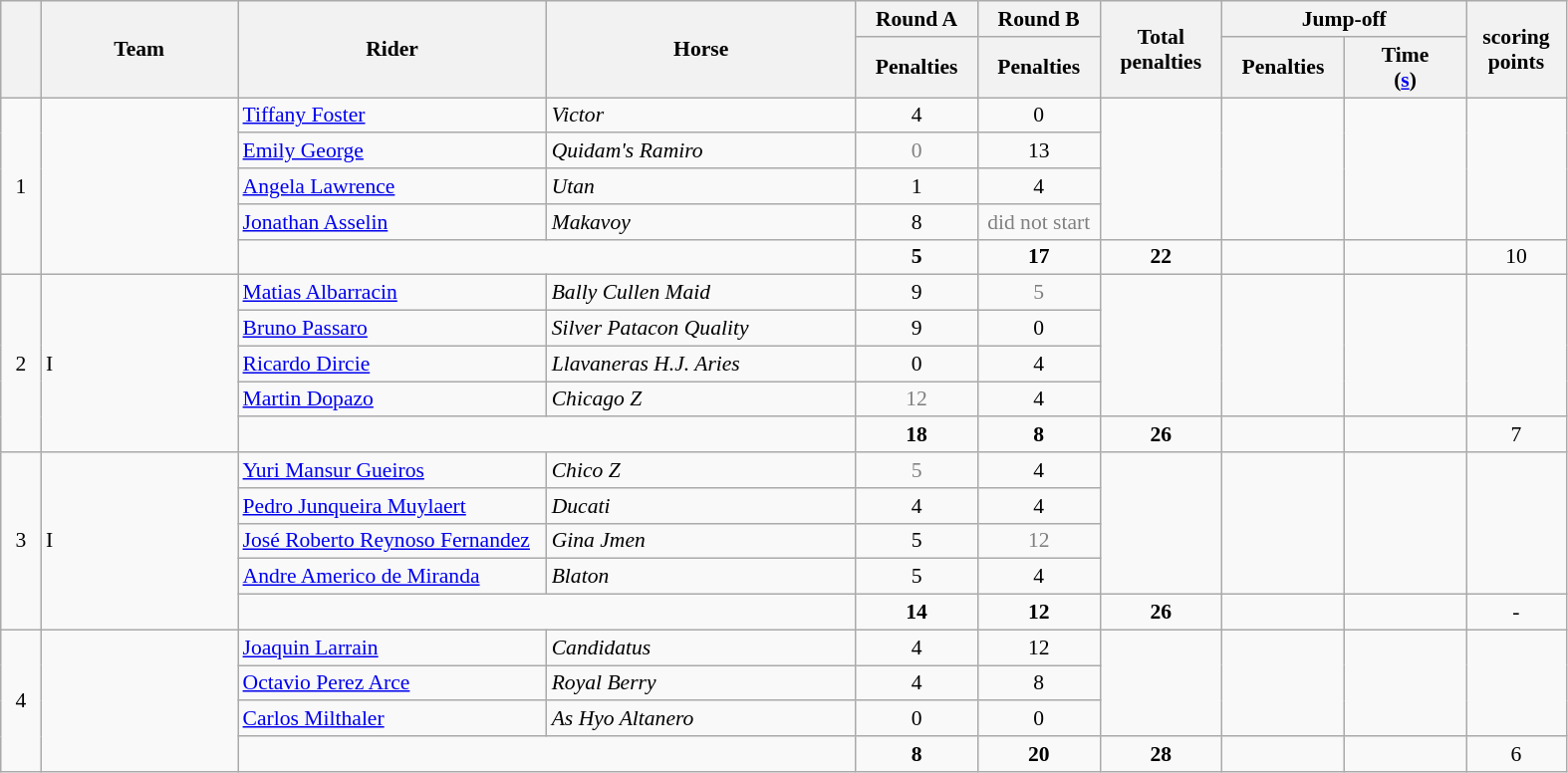<table class="wikitable" style="font-size: 90%">
<tr>
<th rowspan=2 width=20></th>
<th rowspan=2 width=125>Team</th>
<th rowspan=2 width=200>Rider</th>
<th rowspan=2 width=200>Horse</th>
<th>Round A</th>
<th>Round B</th>
<th rowspan=2 width=75>Total penalties</th>
<th colspan=2>Jump-off</th>
<th rowspan=2 width=60>scoring<br>points</th>
</tr>
<tr>
<th width=75>Penalties</th>
<th width=75>Penalties</th>
<th width=75>Penalties</th>
<th width=75>Time<br>(<a href='#'>s</a>)</th>
</tr>
<tr>
<td rowspan=5 align=center>1</td>
<td rowspan=5></td>
<td><a href='#'>Tiffany Foster</a></td>
<td><em>Victor</em></td>
<td align=center>4</td>
<td align=center>0</td>
<td rowspan=4></td>
<td rowspan=4></td>
<td rowspan=4></td>
<td rowspan=4></td>
</tr>
<tr>
<td><a href='#'>Emily George</a></td>
<td><em>Quidam's Ramiro</em></td>
<td align=center style=color:gray>0</td>
<td align=center>13</td>
</tr>
<tr>
<td><a href='#'>Angela Lawrence</a></td>
<td><em>Utan</em></td>
<td align=center>1</td>
<td align=center>4</td>
</tr>
<tr>
<td><a href='#'>Jonathan Asselin</a></td>
<td><em>Makavoy</em></td>
<td align=center>8</td>
<td align=center style=color:gray>did not start</td>
</tr>
<tr>
<td colspan=2></td>
<td align=center><strong>5</strong></td>
<td align=center><strong>17</strong></td>
<td align=center><strong>22</strong></td>
<td></td>
<td></td>
<td align=center>10</td>
</tr>
<tr>
<td rowspan=5 align=center>2</td>
<td rowspan=5> I</td>
<td><a href='#'>Matias Albarracin</a></td>
<td><em>Bally Cullen Maid</em></td>
<td align=center>9</td>
<td align=center style=color:gray>5</td>
<td rowspan=4></td>
<td rowspan=4></td>
<td rowspan=4></td>
<td rowspan=4></td>
</tr>
<tr>
<td><a href='#'>Bruno Passaro</a></td>
<td><em>Silver Patacon Quality</em></td>
<td align=center>9</td>
<td align=center>0</td>
</tr>
<tr>
<td><a href='#'>Ricardo Dircie</a></td>
<td><em>Llavaneras H.J. Aries</em></td>
<td align=center>0</td>
<td align=center>4</td>
</tr>
<tr>
<td><a href='#'>Martin Dopazo</a></td>
<td><em>Chicago Z</em></td>
<td align=center style=color:gray>12</td>
<td align=center>4</td>
</tr>
<tr>
<td colspan=2></td>
<td align=center><strong>18</strong></td>
<td align=center><strong>8</strong></td>
<td align=center><strong>26</strong></td>
<td></td>
<td></td>
<td align=center>7</td>
</tr>
<tr>
<td rowspan=5 align=center>3</td>
<td rowspan=5> I</td>
<td><a href='#'>Yuri Mansur Gueiros</a></td>
<td><em>Chico Z</em></td>
<td align=center style=color:gray>5</td>
<td align=center>4</td>
<td rowspan=4></td>
<td rowspan=4></td>
<td rowspan=4></td>
<td rowspan=4></td>
</tr>
<tr>
<td><a href='#'>Pedro Junqueira Muylaert</a></td>
<td><em>Ducati</em></td>
<td align=center>4</td>
<td align=center>4</td>
</tr>
<tr>
<td><a href='#'>José Roberto Reynoso Fernandez</a></td>
<td><em>Gina Jmen</em></td>
<td align=center>5</td>
<td align=center style=color:gray>12</td>
</tr>
<tr>
<td><a href='#'>Andre Americo de Miranda</a></td>
<td><em>Blaton</em></td>
<td align=center>5</td>
<td align=center>4</td>
</tr>
<tr>
<td colspan=2></td>
<td align=center><strong>14</strong></td>
<td align=center><strong>12</strong></td>
<td align=center><strong>26</strong></td>
<td></td>
<td></td>
<td align=center>-</td>
</tr>
<tr>
<td rowspan=4 align=center>4</td>
<td rowspan=4></td>
<td><a href='#'>Joaquin Larrain</a></td>
<td><em>Candidatus</em></td>
<td align=center>4</td>
<td align=center>12</td>
<td rowspan=3></td>
<td rowspan=3></td>
<td rowspan=3></td>
<td rowspan=3></td>
</tr>
<tr>
<td><a href='#'>Octavio Perez Arce</a></td>
<td><em>Royal Berry</em></td>
<td align=center>4</td>
<td align=center>8</td>
</tr>
<tr>
<td><a href='#'>Carlos Milthaler</a></td>
<td><em>As Hyo Altanero</em></td>
<td align=center>0</td>
<td align=center>0</td>
</tr>
<tr>
<td colspan=2></td>
<td align=center><strong>8</strong></td>
<td align=center><strong>20</strong></td>
<td align=center><strong>28</strong></td>
<td></td>
<td></td>
<td align=center>6</td>
</tr>
</table>
